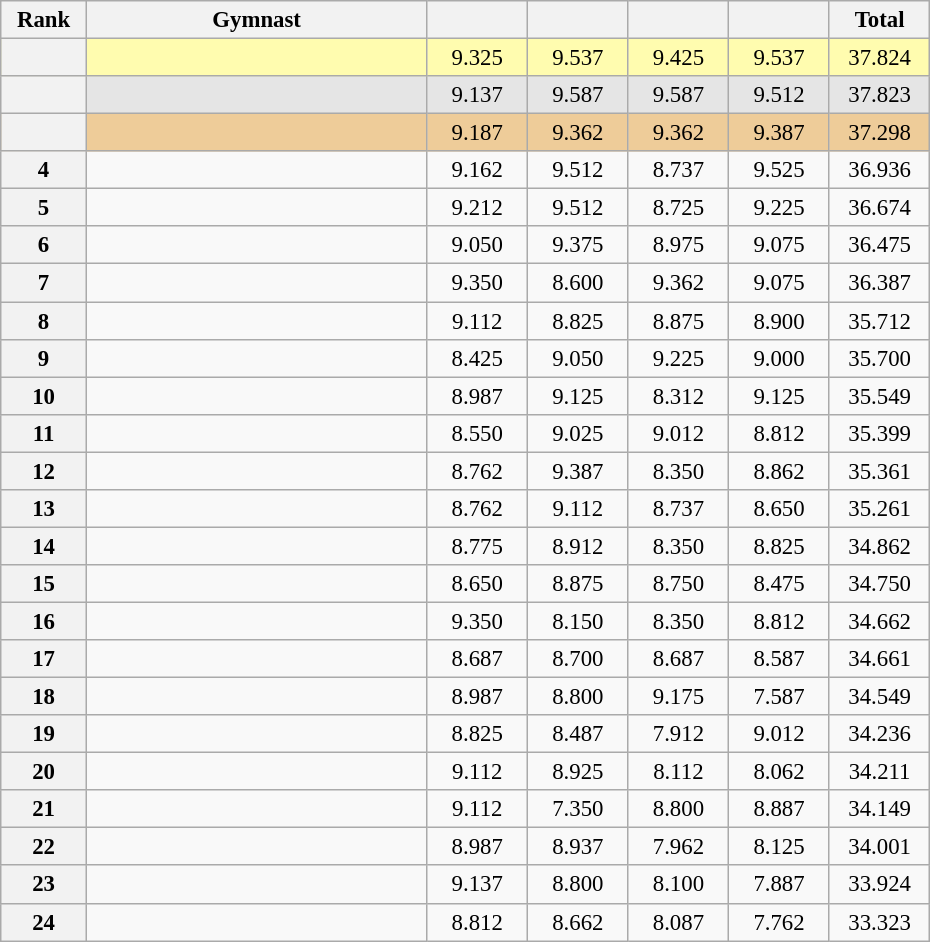<table class="wikitable sortable" style="text-align:center; font-size:95%">
<tr>
<th scope="col" style="width:50px;">Rank</th>
<th scope="col" style="width:220px;">Gymnast</th>
<th scope="col" style="width:60px;"></th>
<th scope="col" style="width:60px;"></th>
<th scope="col" style="width:60px;"></th>
<th scope="col" style="width:60px;"></th>
<th scope="col" style="width:60px;">Total</th>
</tr>
<tr style="background:#fffcaf;">
<th scope=row style="text-align:center"></th>
<td align=left></td>
<td>9.325</td>
<td>9.537</td>
<td>9.425</td>
<td>9.537</td>
<td>37.824</td>
</tr>
<tr style="background:#e5e5e5;">
<th scope=row style="text-align:center"></th>
<td align=left></td>
<td>9.137</td>
<td>9.587</td>
<td>9.587</td>
<td>9.512</td>
<td>37.823</td>
</tr>
<tr style="background:#ec9;">
<th scope=row style="text-align:center"></th>
<td align=left></td>
<td>9.187</td>
<td>9.362</td>
<td>9.362</td>
<td>9.387</td>
<td>37.298</td>
</tr>
<tr>
<th scope=row style="text-align:center">4</th>
<td align=left></td>
<td>9.162</td>
<td>9.512</td>
<td>8.737</td>
<td>9.525</td>
<td>36.936</td>
</tr>
<tr>
<th scope=row style="text-align:center">5</th>
<td align=left></td>
<td>9.212</td>
<td>9.512</td>
<td>8.725</td>
<td>9.225</td>
<td>36.674</td>
</tr>
<tr>
<th scope=row style="text-align:center">6</th>
<td align=left></td>
<td>9.050</td>
<td>9.375</td>
<td>8.975</td>
<td>9.075</td>
<td>36.475</td>
</tr>
<tr>
<th scope=row style="text-align:center">7</th>
<td align=left></td>
<td>9.350</td>
<td>8.600</td>
<td>9.362</td>
<td>9.075</td>
<td>36.387</td>
</tr>
<tr>
<th scope=row style="text-align:center">8</th>
<td align=left></td>
<td>9.112</td>
<td>8.825</td>
<td>8.875</td>
<td>8.900</td>
<td>35.712</td>
</tr>
<tr>
<th scope=row style="text-align:center">9</th>
<td align=left></td>
<td>8.425</td>
<td>9.050</td>
<td>9.225</td>
<td>9.000</td>
<td>35.700</td>
</tr>
<tr>
<th scope=row style="text-align:center">10</th>
<td align=left></td>
<td>8.987</td>
<td>9.125</td>
<td>8.312</td>
<td>9.125</td>
<td>35.549</td>
</tr>
<tr>
<th scope=row style="text-align:center">11</th>
<td align=left></td>
<td>8.550</td>
<td>9.025</td>
<td>9.012</td>
<td>8.812</td>
<td>35.399</td>
</tr>
<tr>
<th scope=row style="text-align:center">12</th>
<td align=left></td>
<td>8.762</td>
<td>9.387</td>
<td>8.350</td>
<td>8.862</td>
<td>35.361</td>
</tr>
<tr>
<th scope=row style="text-align:center">13</th>
<td align=left></td>
<td>8.762</td>
<td>9.112</td>
<td>8.737</td>
<td>8.650</td>
<td>35.261</td>
</tr>
<tr>
<th scope=row style="text-align:center">14</th>
<td align=left></td>
<td>8.775</td>
<td>8.912</td>
<td>8.350</td>
<td>8.825</td>
<td>34.862</td>
</tr>
<tr>
<th scope=row style="text-align:center">15</th>
<td align=left></td>
<td>8.650</td>
<td>8.875</td>
<td>8.750</td>
<td>8.475</td>
<td>34.750</td>
</tr>
<tr>
<th scope=row style="text-align:center">16</th>
<td align=left></td>
<td>9.350</td>
<td>8.150</td>
<td>8.350</td>
<td>8.812</td>
<td>34.662</td>
</tr>
<tr>
<th scope=row style="text-align:center">17</th>
<td align=left></td>
<td>8.687</td>
<td>8.700</td>
<td>8.687</td>
<td>8.587</td>
<td>34.661</td>
</tr>
<tr>
<th scope=row style="text-align:center">18</th>
<td align=left></td>
<td>8.987</td>
<td>8.800</td>
<td>9.175</td>
<td>7.587</td>
<td>34.549</td>
</tr>
<tr>
<th scope=row style="text-align:center">19</th>
<td align=left></td>
<td>8.825</td>
<td>8.487</td>
<td>7.912</td>
<td>9.012</td>
<td>34.236</td>
</tr>
<tr>
<th scope=row style="text-align:center">20</th>
<td align=left></td>
<td>9.112</td>
<td>8.925</td>
<td>8.112</td>
<td>8.062</td>
<td>34.211</td>
</tr>
<tr>
<th scope=row style="text-align:center">21</th>
<td align=left></td>
<td>9.112</td>
<td>7.350</td>
<td>8.800</td>
<td>8.887</td>
<td>34.149</td>
</tr>
<tr>
<th scope=row style="text-align:center">22</th>
<td align=left></td>
<td>8.987</td>
<td>8.937</td>
<td>7.962</td>
<td>8.125</td>
<td>34.001</td>
</tr>
<tr>
<th scope=row style="text-align:center">23</th>
<td align=left></td>
<td>9.137</td>
<td>8.800</td>
<td>8.100</td>
<td>7.887</td>
<td>33.924</td>
</tr>
<tr>
<th scope=row style="text-align:center">24</th>
<td align=left></td>
<td>8.812</td>
<td>8.662</td>
<td>8.087</td>
<td>7.762</td>
<td>33.323</td>
</tr>
</table>
